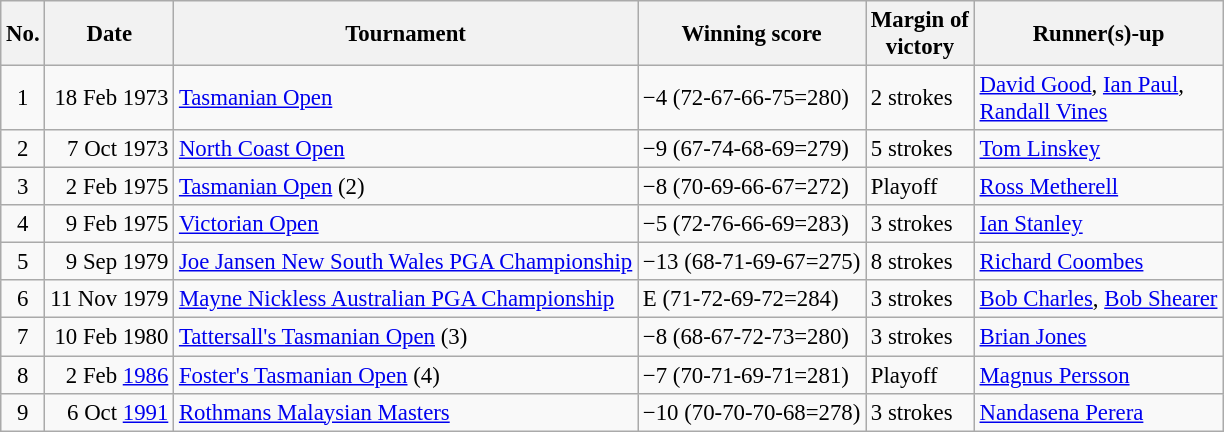<table class="wikitable" style="font-size:95%;">
<tr>
<th>No.</th>
<th>Date</th>
<th>Tournament</th>
<th>Winning score</th>
<th>Margin of<br>victory</th>
<th>Runner(s)-up</th>
</tr>
<tr>
<td align=center>1</td>
<td align=right>18 Feb 1973</td>
<td><a href='#'>Tasmanian Open</a></td>
<td>−4 (72-67-66-75=280)</td>
<td>2 strokes</td>
<td> <a href='#'>David Good</a>,  <a href='#'>Ian Paul</a>,<br> <a href='#'>Randall Vines</a></td>
</tr>
<tr>
<td align=center>2</td>
<td align=right>7 Oct 1973</td>
<td><a href='#'>North Coast Open</a></td>
<td>−9 (67-74-68-69=279)</td>
<td>5 strokes</td>
<td> <a href='#'>Tom Linskey</a></td>
</tr>
<tr>
<td align=center>3</td>
<td align=right>2 Feb 1975</td>
<td><a href='#'>Tasmanian Open</a> (2)</td>
<td>−8 (70-69-66-67=272)</td>
<td>Playoff</td>
<td> <a href='#'>Ross Metherell</a></td>
</tr>
<tr>
<td align=center>4</td>
<td align=right>9 Feb 1975</td>
<td><a href='#'>Victorian Open</a></td>
<td>−5 (72-76-66-69=283)</td>
<td>3 strokes</td>
<td> <a href='#'>Ian Stanley</a></td>
</tr>
<tr>
<td align=center>5</td>
<td align=right>9 Sep 1979</td>
<td><a href='#'>Joe Jansen New South Wales PGA Championship</a></td>
<td>−13 (68-71-69-67=275)</td>
<td>8 strokes</td>
<td> <a href='#'>Richard Coombes</a></td>
</tr>
<tr>
<td align=center>6</td>
<td align=right>11 Nov 1979</td>
<td><a href='#'>Mayne Nickless Australian PGA Championship</a></td>
<td>E (71-72-69-72=284)</td>
<td>3 strokes</td>
<td> <a href='#'>Bob Charles</a>,  <a href='#'>Bob Shearer</a></td>
</tr>
<tr>
<td align=center>7</td>
<td align=right>10 Feb 1980</td>
<td><a href='#'>Tattersall's Tasmanian Open</a> (3)</td>
<td>−8 (68-67-72-73=280)</td>
<td>3 strokes</td>
<td> <a href='#'>Brian Jones</a></td>
</tr>
<tr>
<td align=center>8</td>
<td align=right>2 Feb <a href='#'>1986</a></td>
<td><a href='#'>Foster's Tasmanian Open</a> (4)</td>
<td>−7 (70-71-69-71=281)</td>
<td>Playoff</td>
<td> <a href='#'>Magnus Persson</a></td>
</tr>
<tr>
<td align=center>9</td>
<td align=right>6 Oct <a href='#'>1991</a></td>
<td><a href='#'>Rothmans Malaysian Masters</a></td>
<td>−10 (70-70-70-68=278)</td>
<td>3 strokes</td>
<td> <a href='#'>Nandasena Perera</a></td>
</tr>
</table>
